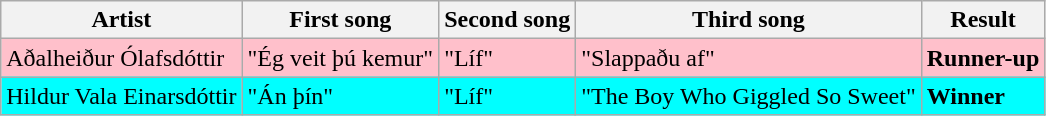<table class=wikitable>
<tr>
<th>Artist</th>
<th>First song</th>
<th>Second song</th>
<th>Third song</th>
<th>Result</th>
</tr>
<tr style="background:pink;">
<td>Aðalheiður Ólafsdóttir</td>
<td>"Ég veit þú kemur"</td>
<td>"Líf"</td>
<td>"Slappaðu af"</td>
<td><strong>Runner-up</strong></td>
</tr>
<tr style="background:cyan;">
<td>Hildur Vala Einarsdóttir</td>
<td>"Án þín"</td>
<td>"Líf"</td>
<td>"The Boy Who Giggled So Sweet"</td>
<td><strong>Winner</strong></td>
</tr>
</table>
